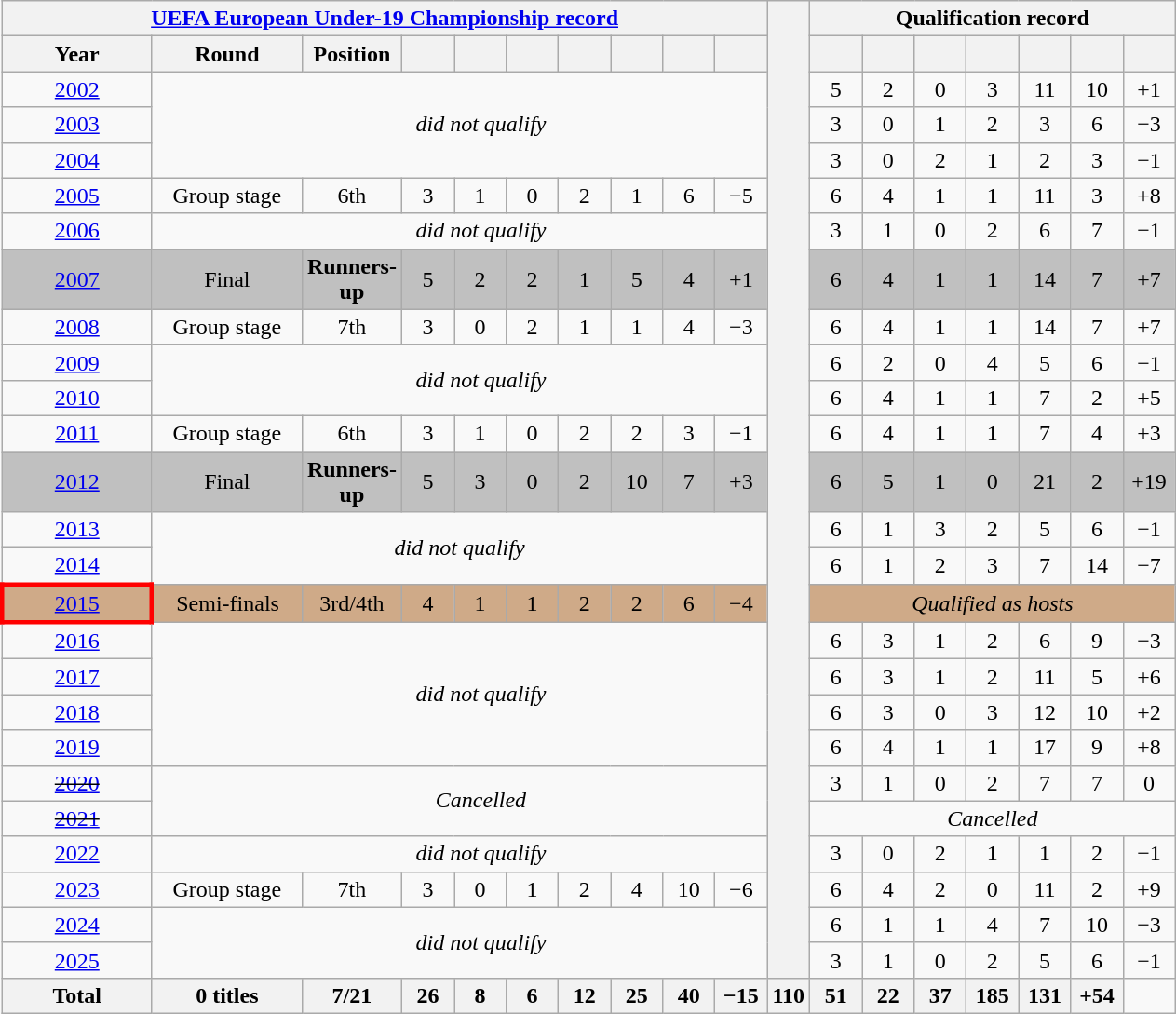<table class="wikitable" style="text-align: center;">
<tr>
<th colspan=10><a href='#'>UEFA European Under-19 Championship record</a></th>
<th width=1 rowspan=26></th>
<th colspan=7>Qualification record</th>
</tr>
<tr>
<th width=100>Year</th>
<th width=100>Round</th>
<th width=60>Position</th>
<th width=30></th>
<th width=30></th>
<th width=30></th>
<th width=30></th>
<th width=30></th>
<th width=30></th>
<th width=30></th>
<th width=30></th>
<th width=30></th>
<th width=30></th>
<th width=30></th>
<th width=30></th>
<th width=30></th>
<th width=30></th>
</tr>
<tr>
<td> <a href='#'>2002</a></td>
<td rowspan=3 colspan=10><em>did not qualify</em></td>
<td>5</td>
<td>2</td>
<td>0</td>
<td>3</td>
<td>11</td>
<td>10</td>
<td>+1</td>
</tr>
<tr>
<td> <a href='#'>2003</a></td>
<td>3</td>
<td>0</td>
<td>1</td>
<td>2</td>
<td>3</td>
<td>6</td>
<td>−3</td>
</tr>
<tr>
<td> <a href='#'>2004</a></td>
<td>3</td>
<td>0</td>
<td>2</td>
<td>1</td>
<td>2</td>
<td>3</td>
<td>−1</td>
</tr>
<tr>
<td> <a href='#'>2005</a></td>
<td>Group stage</td>
<td>6th</td>
<td>3</td>
<td>1</td>
<td>0</td>
<td>2</td>
<td>1</td>
<td>6</td>
<td>−5</td>
<td>6</td>
<td>4</td>
<td>1</td>
<td>1</td>
<td>11</td>
<td>3</td>
<td>+8</td>
</tr>
<tr>
<td> <a href='#'>2006</a></td>
<td colspan=10><em>did not qualify</em></td>
<td>3</td>
<td>1</td>
<td>0</td>
<td>2</td>
<td>6</td>
<td>7</td>
<td>−1</td>
</tr>
<tr bgcolor=silver>
<td> <a href='#'>2007</a></td>
<td>Final</td>
<td><strong>Runners-up</strong></td>
<td>5</td>
<td>2</td>
<td>2</td>
<td>1</td>
<td>5</td>
<td>4</td>
<td>+1</td>
<td>6</td>
<td>4</td>
<td>1</td>
<td>1</td>
<td>14</td>
<td>7</td>
<td>+7</td>
</tr>
<tr>
<td> <a href='#'>2008</a></td>
<td>Group stage</td>
<td>7th</td>
<td>3</td>
<td>0</td>
<td>2</td>
<td>1</td>
<td>1</td>
<td>4</td>
<td>−3</td>
<td>6</td>
<td>4</td>
<td>1</td>
<td>1</td>
<td>14</td>
<td>7</td>
<td>+7</td>
</tr>
<tr>
<td> <a href='#'>2009</a></td>
<td rowspan=2 colspan=10><em>did not qualify</em></td>
<td>6</td>
<td>2</td>
<td>0</td>
<td>4</td>
<td>5</td>
<td>6</td>
<td>−1</td>
</tr>
<tr>
<td> <a href='#'>2010</a></td>
<td>6</td>
<td>4</td>
<td>1</td>
<td>1</td>
<td>7</td>
<td>2</td>
<td>+5</td>
</tr>
<tr>
<td> <a href='#'>2011</a></td>
<td>Group stage</td>
<td>6th</td>
<td>3</td>
<td>1</td>
<td>0</td>
<td>2</td>
<td>2</td>
<td>3</td>
<td>−1</td>
<td>6</td>
<td>4</td>
<td>1</td>
<td>1</td>
<td>7</td>
<td>4</td>
<td>+3</td>
</tr>
<tr bgcolor=silver>
<td> <a href='#'>2012</a></td>
<td>Final</td>
<td><strong>Runners-up</strong></td>
<td>5</td>
<td>3</td>
<td>0</td>
<td>2</td>
<td>10</td>
<td>7</td>
<td>+3</td>
<td>6</td>
<td>5</td>
<td>1</td>
<td>0</td>
<td>21</td>
<td>2</td>
<td>+19</td>
</tr>
<tr>
<td> <a href='#'>2013</a></td>
<td rowspan=2 colspan=9><em>did not qualify</em></td>
<td>6</td>
<td>1</td>
<td>3</td>
<td>2</td>
<td>5</td>
<td>6</td>
<td>−1</td>
</tr>
<tr>
<td> <a href='#'>2014</a></td>
<td>6</td>
<td>1</td>
<td>2</td>
<td>3</td>
<td>7</td>
<td>14</td>
<td>−7</td>
</tr>
<tr style="background-color:#cfaa88;">
<td style="border: 3px solid red"> <a href='#'>2015</a></td>
<td>Semi-finals</td>
<td>3rd/4th</td>
<td>4</td>
<td>1</td>
<td>1</td>
<td>2</td>
<td>2</td>
<td>6</td>
<td>−4</td>
<td colspan=7><em>Qualified as hosts</em></td>
</tr>
<tr>
<td> <a href='#'>2016</a></td>
<td rowspan=4 colspan=10><em>did not qualify</em></td>
<td>6</td>
<td>3</td>
<td>1</td>
<td>2</td>
<td>6</td>
<td>9</td>
<td>−3</td>
</tr>
<tr>
<td> <a href='#'>2017</a></td>
<td>6</td>
<td>3</td>
<td>1</td>
<td>2</td>
<td>11</td>
<td>5</td>
<td>+6</td>
</tr>
<tr>
<td> <a href='#'>2018</a></td>
<td>6</td>
<td>3</td>
<td>0</td>
<td>3</td>
<td>12</td>
<td>10</td>
<td>+2</td>
</tr>
<tr>
<td> <a href='#'>2019</a></td>
<td>6</td>
<td>4</td>
<td>1</td>
<td>1</td>
<td>17</td>
<td>9</td>
<td>+8</td>
</tr>
<tr>
<td> <s><a href='#'>2020</a></s></td>
<td rowspan=2 colspan=10><em>Cancelled</em></td>
<td>3</td>
<td>1</td>
<td>0</td>
<td>2</td>
<td>7</td>
<td>7</td>
<td>0</td>
</tr>
<tr>
<td> <s><a href='#'>2021</a></s></td>
<td colspan=7><em>Cancelled</em></td>
</tr>
<tr>
<td> <a href='#'>2022</a></td>
<td colspan=10><em>did not qualify</em></td>
<td>3</td>
<td>0</td>
<td>2</td>
<td>1</td>
<td>1</td>
<td>2</td>
<td>−1</td>
</tr>
<tr>
<td> <a href='#'>2023</a></td>
<td>Group stage</td>
<td>7th</td>
<td>3</td>
<td>0</td>
<td>1</td>
<td>2</td>
<td>4</td>
<td>10</td>
<td>−6</td>
<td>6</td>
<td>4</td>
<td>2</td>
<td>0</td>
<td>11</td>
<td>2</td>
<td>+9</td>
</tr>
<tr>
<td> <a href='#'>2024</a></td>
<td rowspan=2 colspan=10><em>did not qualify</em></td>
<td>6</td>
<td>1</td>
<td>1</td>
<td>4</td>
<td>7</td>
<td>10</td>
<td>−3</td>
</tr>
<tr>
<td> <a href='#'>2025</a></td>
<td>3</td>
<td>1</td>
<td>0</td>
<td>2</td>
<td>5</td>
<td>6</td>
<td>−1</td>
</tr>
<tr>
<th>Total</th>
<th>0 titles</th>
<th>7/21</th>
<th>26</th>
<th>8</th>
<th>6</th>
<th>12</th>
<th>25</th>
<th>40</th>
<th>−15</th>
<th>110</th>
<th>51</th>
<th>22</th>
<th>37</th>
<th>185</th>
<th>131</th>
<th>+54</th>
</tr>
</table>
